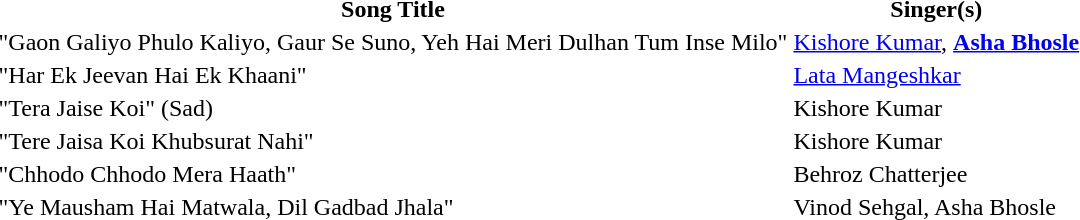<table class="wikitabkle">
<tr>
<th>Song Title</th>
<th>Singer(s)</th>
</tr>
<tr>
<td>"Gaon Galiyo Phulo Kaliyo, Gaur Se Suno, Yeh Hai Meri Dulhan Tum Inse Milo"</td>
<td><a href='#'>Kishore Kumar</a>, <strong><a href='#'>Asha Bhosle</a></strong></td>
</tr>
<tr>
<td>"Har Ek Jeevan Hai Ek Khaani"</td>
<td><a href='#'>Lata Mangeshkar</a></td>
</tr>
<tr>
<td>"Tera Jaise Koi" (Sad)</td>
<td>Kishore Kumar</td>
</tr>
<tr>
<td>"Tere Jaisa Koi Khubsurat Nahi"</td>
<td>Kishore Kumar</td>
</tr>
<tr>
<td>"Chhodo Chhodo Mera Haath"</td>
<td>Behroz Chatterjee</td>
</tr>
<tr>
<td>"Ye Mausham Hai Matwala, Dil Gadbad Jhala"</td>
<td>Vinod Sehgal, Asha Bhosle</td>
</tr>
<tr>
</tr>
</table>
